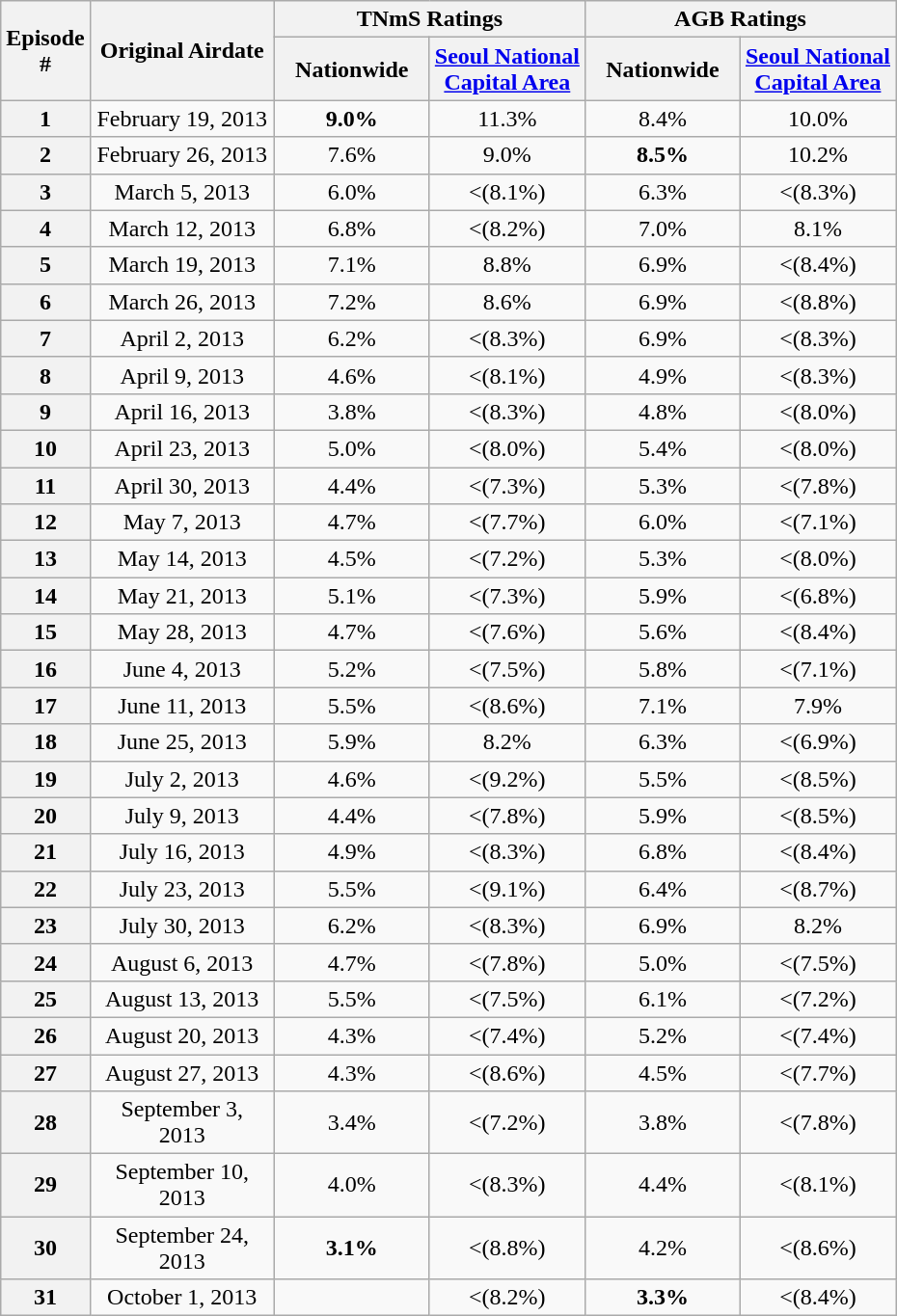<table class=wikitable style="text-align:center">
<tr>
<th rowspan="2" width=40>Episode #</th>
<th rowspan="2" width=120>Original Airdate</th>
<th colspan="2">TNmS Ratings</th>
<th colspan="2">AGB Ratings</th>
</tr>
<tr>
<th width=100>Nationwide</th>
<th width=100><a href='#'>Seoul National Capital Area</a></th>
<th width=100>Nationwide</th>
<th width=100><a href='#'>Seoul National Capital Area</a></th>
</tr>
<tr>
<th>1</th>
<td>February 19, 2013</td>
<td><span><strong>9.0%</strong></span></td>
<td>11.3%</td>
<td>8.4%</td>
<td>10.0%</td>
</tr>
<tr>
<th>2</th>
<td>February 26, 2013</td>
<td>7.6%</td>
<td>9.0%</td>
<td><span><strong>8.5%</strong></span></td>
<td>10.2%</td>
</tr>
<tr>
<th>3</th>
<td>March 5, 2013</td>
<td>6.0%</td>
<td><(8.1%)</td>
<td>6.3%</td>
<td><(8.3%)</td>
</tr>
<tr>
<th>4</th>
<td>March 12, 2013</td>
<td>6.8%</td>
<td><(8.2%)</td>
<td>7.0%</td>
<td>8.1%</td>
</tr>
<tr>
<th>5</th>
<td>March 19, 2013</td>
<td>7.1%</td>
<td>8.8%</td>
<td>6.9%</td>
<td><(8.4%)</td>
</tr>
<tr>
<th>6</th>
<td>March 26, 2013</td>
<td>7.2%</td>
<td>8.6%</td>
<td>6.9%</td>
<td><(8.8%)</td>
</tr>
<tr>
<th>7</th>
<td>April 2, 2013</td>
<td>6.2%</td>
<td><(8.3%)</td>
<td>6.9%</td>
<td><(8.3%)</td>
</tr>
<tr>
<th>8</th>
<td>April 9, 2013</td>
<td>4.6%</td>
<td><(8.1%)</td>
<td>4.9%</td>
<td><(8.3%)</td>
</tr>
<tr>
<th>9</th>
<td>April 16, 2013</td>
<td>3.8%</td>
<td><(8.3%)</td>
<td>4.8%</td>
<td><(8.0%)</td>
</tr>
<tr>
<th>10</th>
<td>April 23, 2013</td>
<td>5.0%</td>
<td><(8.0%)</td>
<td>5.4%</td>
<td><(8.0%)</td>
</tr>
<tr>
<th>11</th>
<td>April 30, 2013</td>
<td>4.4%</td>
<td><(7.3%)</td>
<td>5.3%</td>
<td><(7.8%)</td>
</tr>
<tr>
<th>12</th>
<td>May 7, 2013</td>
<td>4.7%</td>
<td><(7.7%)</td>
<td>6.0%</td>
<td><(7.1%)</td>
</tr>
<tr>
<th>13</th>
<td>May 14, 2013</td>
<td>4.5%</td>
<td><(7.2%)</td>
<td>5.3%</td>
<td><(8.0%)</td>
</tr>
<tr>
<th>14</th>
<td>May 21, 2013</td>
<td>5.1%</td>
<td><(7.3%)</td>
<td>5.9%</td>
<td><(6.8%)</td>
</tr>
<tr>
<th>15</th>
<td>May 28, 2013</td>
<td>4.7%</td>
<td><(7.6%)</td>
<td>5.6%</td>
<td><(8.4%)</td>
</tr>
<tr>
<th>16</th>
<td>June 4, 2013</td>
<td>5.2%</td>
<td><(7.5%)</td>
<td>5.8%</td>
<td><(7.1%)</td>
</tr>
<tr>
<th>17</th>
<td>June 11, 2013</td>
<td>5.5%</td>
<td><(8.6%)</td>
<td>7.1%</td>
<td>7.9%</td>
</tr>
<tr>
<th>18</th>
<td>June 25, 2013</td>
<td>5.9%</td>
<td>8.2%</td>
<td>6.3%</td>
<td><(6.9%)</td>
</tr>
<tr>
<th>19</th>
<td>July 2, 2013</td>
<td>4.6%</td>
<td><(9.2%)</td>
<td>5.5%</td>
<td><(8.5%)</td>
</tr>
<tr>
<th>20</th>
<td>July 9, 2013</td>
<td>4.4%</td>
<td><(7.8%)</td>
<td>5.9%</td>
<td><(8.5%)</td>
</tr>
<tr>
<th>21</th>
<td>July 16, 2013</td>
<td>4.9%</td>
<td><(8.3%)</td>
<td>6.8%</td>
<td><(8.4%)</td>
</tr>
<tr>
<th>22</th>
<td>July 23, 2013</td>
<td>5.5%</td>
<td><(9.1%)</td>
<td>6.4%</td>
<td><(8.7%)</td>
</tr>
<tr>
<th>23</th>
<td>July 30, 2013</td>
<td>6.2%</td>
<td><(8.3%)</td>
<td>6.9%</td>
<td>8.2%</td>
</tr>
<tr>
<th>24</th>
<td>August 6, 2013</td>
<td>4.7%</td>
<td><(7.8%)</td>
<td>5.0%</td>
<td><(7.5%)</td>
</tr>
<tr>
<th>25</th>
<td>August 13, 2013</td>
<td>5.5%</td>
<td><(7.5%)</td>
<td>6.1%</td>
<td><(7.2%)</td>
</tr>
<tr>
<th>26</th>
<td>August 20, 2013</td>
<td>4.3%</td>
<td><(7.4%)</td>
<td>5.2%</td>
<td><(7.4%)</td>
</tr>
<tr>
<th>27</th>
<td>August 27, 2013</td>
<td>4.3%</td>
<td><(8.6%)</td>
<td>4.5%</td>
<td><(7.7%)</td>
</tr>
<tr>
<th>28</th>
<td>September 3, 2013</td>
<td>3.4%</td>
<td><(7.2%)</td>
<td>3.8%</td>
<td><(7.8%)</td>
</tr>
<tr>
<th>29</th>
<td>September 10, 2013</td>
<td>4.0%</td>
<td><(8.3%)</td>
<td>4.4%</td>
<td><(8.1%)</td>
</tr>
<tr>
<th>30</th>
<td>September 24, 2013</td>
<td><span><strong>3.1%</strong></span></td>
<td><(8.8%)</td>
<td>4.2%</td>
<td><(8.6%)</td>
</tr>
<tr>
<th>31</th>
<td>October 1, 2013</td>
<td></td>
<td><(8.2%)</td>
<td><span><strong>3.3%</strong></span></td>
<td><(8.4%)</td>
</tr>
</table>
